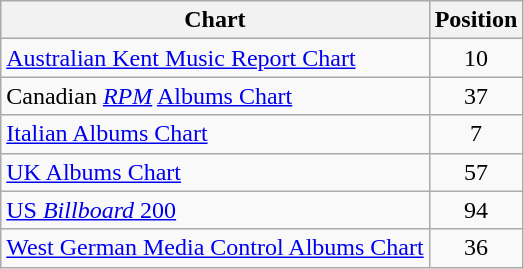<table class="wikitable sortable" style="text-align:center;">
<tr>
<th>Chart</th>
<th>Position</th>
</tr>
<tr>
<td align="left"><a href='#'>Australian Kent Music Report Chart</a></td>
<td>10</td>
</tr>
<tr>
<td align="left">Canadian <em><a href='#'>RPM</a></em> <a href='#'>Albums Chart</a></td>
<td>37</td>
</tr>
<tr>
<td align="left"><a href='#'>Italian Albums Chart</a></td>
<td>7</td>
</tr>
<tr>
<td align="left"><a href='#'>UK Albums Chart</a></td>
<td>57</td>
</tr>
<tr>
<td align="left"><a href='#'>US <em>Billboard</em> 200</a></td>
<td>94</td>
</tr>
<tr>
<td align="left"><a href='#'>West German Media Control Albums Chart</a></td>
<td>36</td>
</tr>
</table>
